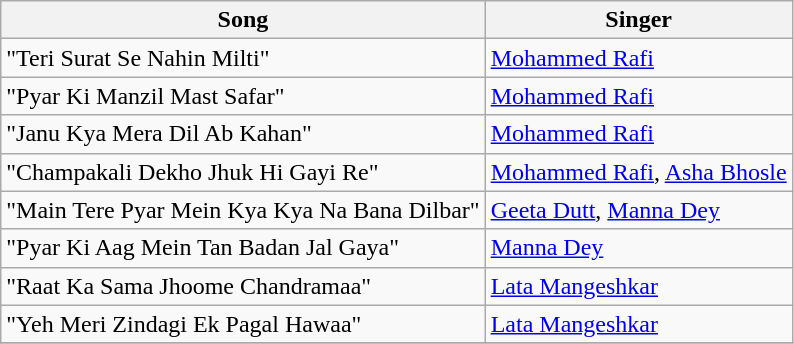<table class="wikitable">
<tr>
<th>Song</th>
<th>Singer</th>
</tr>
<tr>
<td>"Teri Surat Se Nahin Milti"</td>
<td><a href='#'>Mohammed Rafi</a></td>
</tr>
<tr>
<td>"Pyar Ki Manzil Mast Safar"</td>
<td><a href='#'>Mohammed Rafi</a></td>
</tr>
<tr>
<td>"Janu Kya Mera Dil Ab Kahan"</td>
<td><a href='#'>Mohammed Rafi</a></td>
</tr>
<tr>
<td>"Champakali Dekho Jhuk Hi Gayi Re"</td>
<td><a href='#'>Mohammed Rafi</a>, <a href='#'>Asha Bhosle</a></td>
</tr>
<tr>
<td>"Main Tere Pyar Mein Kya Kya Na Bana Dilbar"</td>
<td><a href='#'>Geeta Dutt</a>, <a href='#'>Manna Dey</a></td>
</tr>
<tr>
<td>"Pyar Ki Aag Mein Tan Badan Jal Gaya"</td>
<td><a href='#'>Manna Dey</a></td>
</tr>
<tr>
<td>"Raat Ka Sama Jhoome Chandramaa"</td>
<td><a href='#'>Lata Mangeshkar</a></td>
</tr>
<tr>
<td>"Yeh Meri Zindagi Ek Pagal Hawaa"</td>
<td><a href='#'>Lata Mangeshkar</a></td>
</tr>
<tr>
</tr>
</table>
